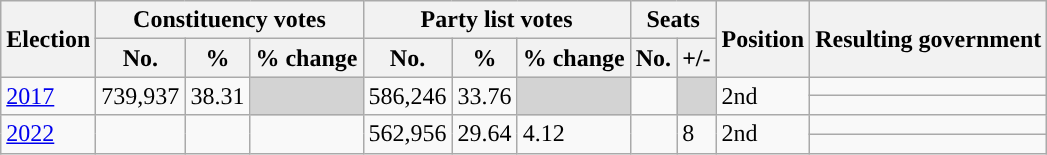<table class="wikitable">
<tr>
<th rowspan="2" style="background-color:">Election</th>
<th colspan="3" style="background-color:">Constituency votes</th>
<th colspan="3" style="background-color:">Party list votes</th>
<th colspan="2" style="background-color:">Seats</th>
<th rowspan="2" style="background-color:">Position</th>
<th rowspan="2" style="background-color:">Resulting government</th>
</tr>
<tr>
<th style="background-color:">No.</th>
<th style="background-color:">%</th>
<th style="background-color:">% change</th>
<th style="background-color:">No.</th>
<th style="background-color:">%</th>
<th style="background-color:">% change</th>
<th style="background-color:">No.</th>
<th style="background-color:">+/-</th>
</tr>
<tr>
<td rowspan="2"><a href='#'>2017</a></td>
<td rowspan="2">739,937</td>
<td rowspan="2">38.31</td>
<td rowspan="2" bgcolor="lightgrey"></td>
<td rowspan="2">586,246</td>
<td rowspan="2">33.76</td>
<td rowspan="2" bgcolor="lightgrey"></td>
<td rowspan="2"></td>
<td rowspan="2" bgcolor="lightgrey"></td>
<td rowspan="2">2nd</td>
<td></td>
</tr>
<tr>
<td></td>
</tr>
<tr>
<td rowspan="2"><a href='#'>2022</a></td>
<td rowspan="2"></td>
<td rowspan="2"></td>
<td rowspan="2"></td>
<td rowspan="2">562,956</td>
<td rowspan="2">29.64</td>
<td rowspan="2"> 4.12</td>
<td rowspan="2"></td>
<td rowspan="2"> 8</td>
<td rowspan="2"> 2nd</td>
<td></td>
</tr>
<tr>
<td></td>
</tr>
</table>
